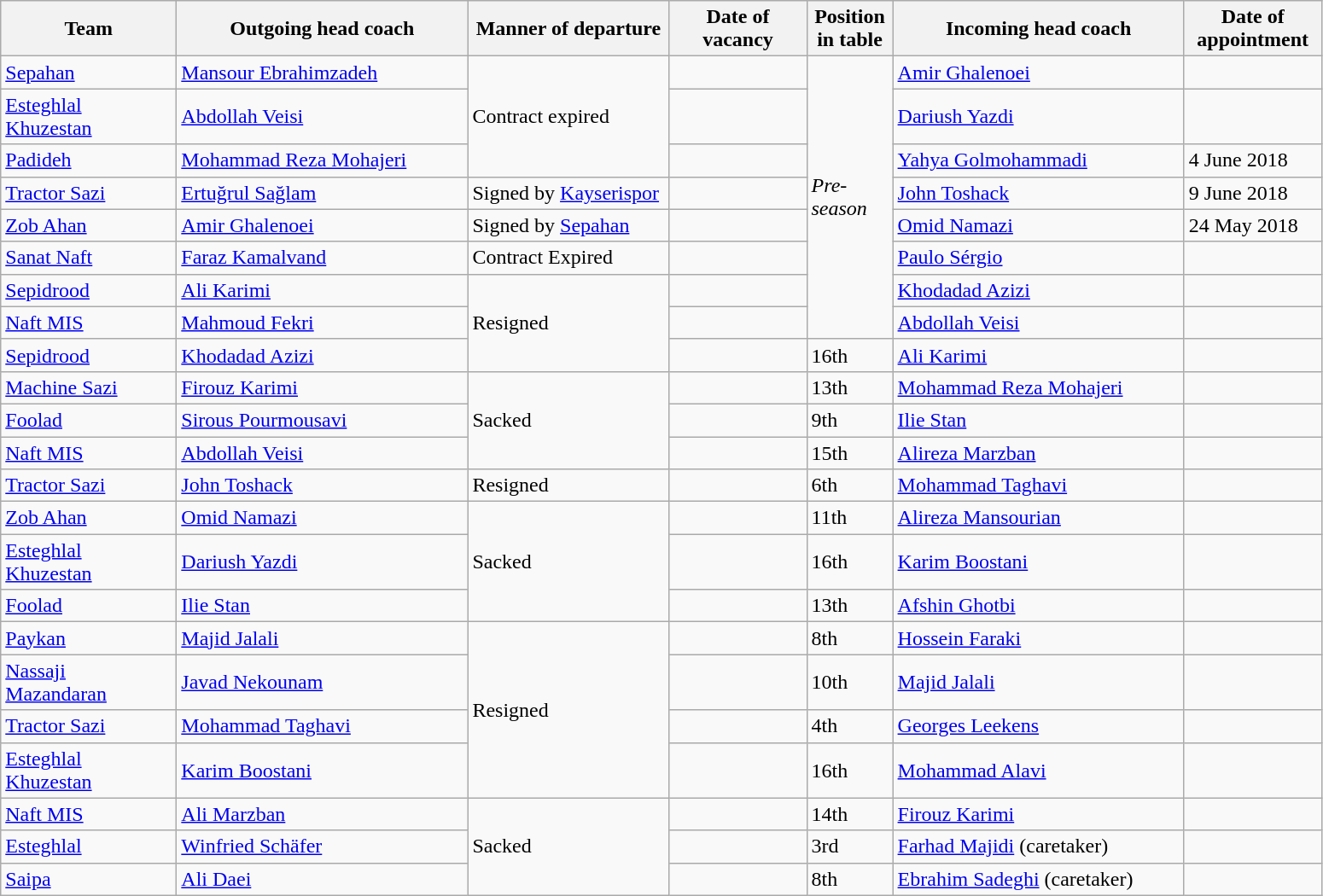<table class="wikitable">
<tr>
<th width=130>Team</th>
<th width=220>Outgoing head coach</th>
<th width=150>Manner of departure</th>
<th width=100>Date of vacancy</th>
<th width=60>Position in table</th>
<th width=220>Incoming head coach</th>
<th width=100>Date of appointment</th>
</tr>
<tr>
<td><a href='#'>Sepahan</a></td>
<td> <a href='#'>Mansour Ebrahimzadeh</a></td>
<td rowspan="3">Contract expired</td>
<td></td>
<td rowspan="8"><em>Pre-season</em></td>
<td> <a href='#'>Amir Ghalenoei</a></td>
<td></td>
</tr>
<tr>
<td><a href='#'>Esteghlal Khuzestan</a></td>
<td> <a href='#'>Abdollah Veisi</a></td>
<td></td>
<td> <a href='#'>Dariush Yazdi</a></td>
<td></td>
</tr>
<tr>
<td><a href='#'>Padideh</a></td>
<td> <a href='#'>Mohammad Reza Mohajeri</a></td>
<td></td>
<td> <a href='#'>Yahya Golmohammadi</a></td>
<td>4 June 2018</td>
</tr>
<tr>
<td><a href='#'>Tractor Sazi</a></td>
<td> <a href='#'>Ertuğrul Sağlam</a></td>
<td>Signed by <a href='#'>Kayserispor</a></td>
<td></td>
<td> <a href='#'>John Toshack</a></td>
<td>9 June 2018</td>
</tr>
<tr>
<td><a href='#'>Zob Ahan</a></td>
<td> <a href='#'>Amir Ghalenoei</a></td>
<td>Signed by <a href='#'>Sepahan</a></td>
<td></td>
<td> <a href='#'>Omid Namazi</a></td>
<td>24 May 2018</td>
</tr>
<tr>
<td><a href='#'>Sanat Naft</a></td>
<td> <a href='#'>Faraz Kamalvand</a></td>
<td>Contract Expired</td>
<td></td>
<td> <a href='#'>Paulo Sérgio</a></td>
<td></td>
</tr>
<tr>
<td><a href='#'>Sepidrood</a></td>
<td> <a href='#'>Ali Karimi</a></td>
<td rowspan="3">Resigned</td>
<td></td>
<td> <a href='#'>Khodadad Azizi</a></td>
<td></td>
</tr>
<tr>
<td><a href='#'>Naft MIS</a></td>
<td> <a href='#'>Mahmoud Fekri</a></td>
<td></td>
<td> <a href='#'>Abdollah Veisi</a></td>
<td></td>
</tr>
<tr>
<td><a href='#'>Sepidrood</a></td>
<td> <a href='#'>Khodadad Azizi</a></td>
<td></td>
<td>16th</td>
<td> <a href='#'>Ali Karimi</a></td>
<td></td>
</tr>
<tr>
<td><a href='#'>Machine Sazi</a></td>
<td> <a href='#'>Firouz Karimi</a></td>
<td rowspan="3">Sacked</td>
<td></td>
<td>13th</td>
<td> <a href='#'>Mohammad Reza Mohajeri</a></td>
<td></td>
</tr>
<tr>
<td><a href='#'>Foolad</a></td>
<td> <a href='#'>Sirous Pourmousavi</a></td>
<td></td>
<td>9th</td>
<td> <a href='#'>Ilie Stan</a></td>
<td></td>
</tr>
<tr>
<td><a href='#'>Naft MIS</a></td>
<td> <a href='#'>Abdollah Veisi</a></td>
<td></td>
<td>15th</td>
<td> <a href='#'>Alireza Marzban</a></td>
<td></td>
</tr>
<tr>
<td><a href='#'>Tractor Sazi</a></td>
<td> <a href='#'>John Toshack</a></td>
<td>Resigned</td>
<td></td>
<td>6th</td>
<td> <a href='#'>Mohammad Taghavi</a></td>
<td></td>
</tr>
<tr>
<td><a href='#'>Zob Ahan</a></td>
<td> <a href='#'>Omid Namazi</a></td>
<td rowspan="3">Sacked</td>
<td></td>
<td>11th</td>
<td> <a href='#'>Alireza Mansourian</a></td>
<td></td>
</tr>
<tr>
<td><a href='#'>Esteghlal Khuzestan</a></td>
<td> <a href='#'>Dariush Yazdi</a></td>
<td></td>
<td>16th</td>
<td> <a href='#'>Karim Boostani</a></td>
<td></td>
</tr>
<tr>
<td><a href='#'>Foolad</a></td>
<td> <a href='#'>Ilie Stan</a></td>
<td></td>
<td>13th</td>
<td> <a href='#'>Afshin Ghotbi</a></td>
<td></td>
</tr>
<tr>
<td><a href='#'>Paykan</a></td>
<td> <a href='#'>Majid Jalali</a></td>
<td rowspan="4">Resigned</td>
<td></td>
<td>8th</td>
<td> <a href='#'>Hossein Faraki</a></td>
<td></td>
</tr>
<tr>
<td><a href='#'>Nassaji Mazandaran</a></td>
<td> <a href='#'>Javad Nekounam</a></td>
<td></td>
<td>10th</td>
<td> <a href='#'>Majid Jalali</a></td>
<td></td>
</tr>
<tr>
<td><a href='#'>Tractor Sazi</a></td>
<td> <a href='#'>Mohammad Taghavi</a></td>
<td></td>
<td>4th</td>
<td> <a href='#'>Georges Leekens</a></td>
<td></td>
</tr>
<tr>
<td><a href='#'>Esteghlal Khuzestan</a></td>
<td> <a href='#'>Karim Boostani</a></td>
<td></td>
<td>16th</td>
<td> <a href='#'>Mohammad Alavi</a></td>
<td></td>
</tr>
<tr>
<td><a href='#'>Naft MIS</a></td>
<td> <a href='#'>Ali Marzban</a></td>
<td rowspan=3>Sacked</td>
<td></td>
<td>14th</td>
<td> <a href='#'>Firouz Karimi</a></td>
<td></td>
</tr>
<tr>
<td><a href='#'>Esteghlal</a></td>
<td> <a href='#'>Winfried Schäfer</a></td>
<td></td>
<td>3rd</td>
<td> <a href='#'>Farhad Majidi</a> (caretaker)</td>
<td></td>
</tr>
<tr>
<td><a href='#'>Saipa</a></td>
<td> <a href='#'>Ali Daei</a></td>
<td></td>
<td>8th</td>
<td> <a href='#'>Ebrahim Sadeghi</a> (caretaker)</td>
<td></td>
</tr>
</table>
